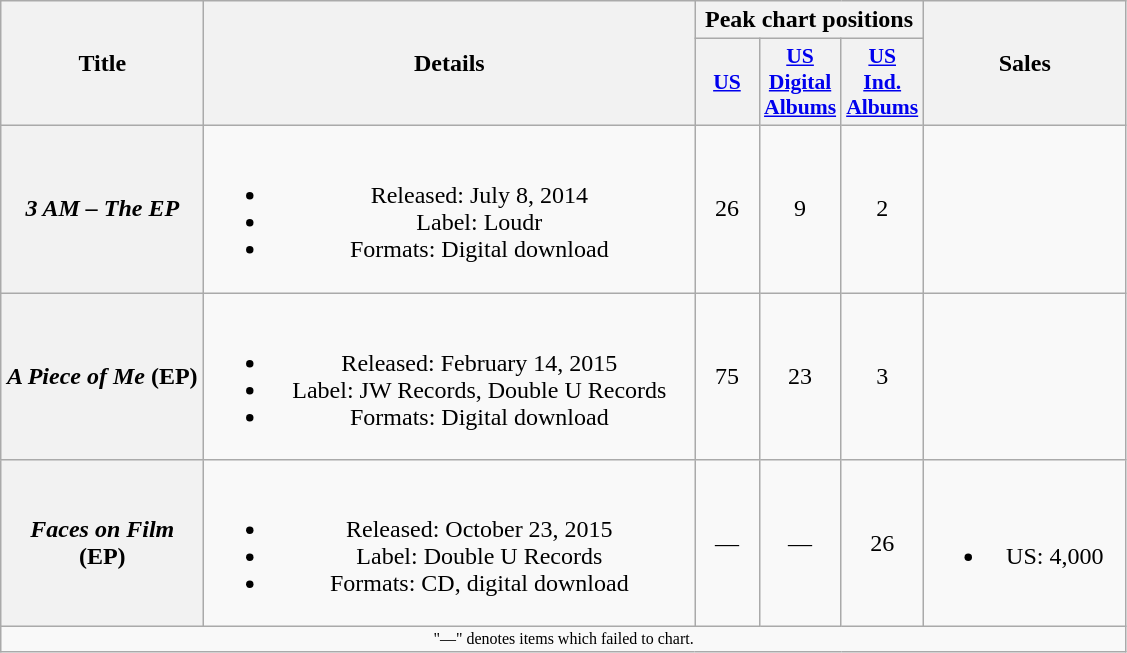<table class="wikitable plainrowheaders" style="text-align:center;">
<tr>
<th scope="col" rowspan="2" style="width:8em;">Title</th>
<th scope="col" rowspan="2" style="width:20em;">Details</th>
<th scope="col" colspan="3">Peak chart positions</th>
<th scope="col" rowspan="2" style="width:8em;">Sales</th>
</tr>
<tr>
<th scope="col" style="width:2.5em;font-size:90%;"><a href='#'>US</a><br></th>
<th scope="col" style="width:2.5em;font-size:90%;"><a href='#'>US<br>Digital<br>Albums</a><br></th>
<th scope="col" style="width:2.5em;font-size:90%;"><a href='#'>US<br>Ind.<br>Albums</a><br></th>
</tr>
<tr>
<th scope="row"><em>3 AM – The EP</em></th>
<td><br><ul><li>Released: July 8, 2014</li><li>Label: Loudr</li><li>Formats: Digital download</li></ul></td>
<td>26</td>
<td>9</td>
<td>2</td>
<td></td>
</tr>
<tr>
<th scope="row"><em>A Piece of Me</em> (EP)</th>
<td><br><ul><li>Released: February 14, 2015</li><li>Label:  JW Records, Double U Records</li><li>Formats: Digital download</li></ul></td>
<td>75</td>
<td>23</td>
<td>3</td>
<td></td>
</tr>
<tr>
<th scope="row"><em>Faces on Film</em> (EP)</th>
<td><br><ul><li>Released: October 23, 2015</li><li>Label: Double U Records</li><li>Formats: CD, digital download</li></ul></td>
<td>—</td>
<td>—</td>
<td>26</td>
<td><br><ul><li>US: 4,000</li></ul></td>
</tr>
<tr>
<td colspan="6" style="text-align:center; font-size:8pt;">"—" denotes items which failed to chart.</td>
</tr>
</table>
